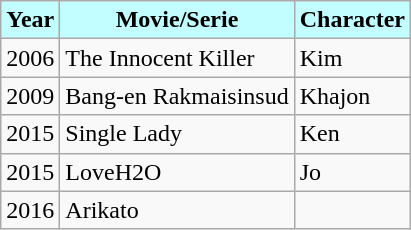<table class="wikitable">
<tr>
<th style="background: #c2fdff">Year</th>
<th style="background: #c2fdff">Movie/Serie</th>
<th style="background: #c2fdff">Character</th>
</tr>
<tr>
<td>2006</td>
<td>The Innocent Killer</td>
<td>Kim</td>
</tr>
<tr>
<td>2009</td>
<td>Bang-en Rakmaisinsud</td>
<td>Khajon</td>
</tr>
<tr>
<td>2015</td>
<td>Single Lady</td>
<td>Ken</td>
</tr>
<tr>
<td>2015</td>
<td>LoveH2O</td>
<td>Jo</td>
</tr>
<tr>
<td>2016</td>
<td>Arikato</td>
<td></td>
</tr>
</table>
